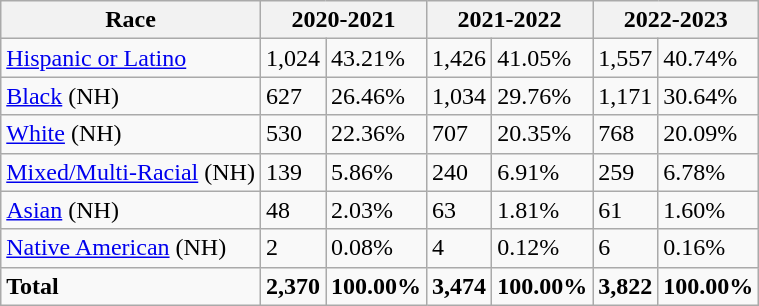<table class="wikitable">
<tr>
<th>Race</th>
<th colspan="2">2020-2021</th>
<th colspan="2">2021-2022</th>
<th colspan="2">2022-2023</th>
</tr>
<tr>
<td><a href='#'>Hispanic or Latino</a></td>
<td>1,024</td>
<td>43.21%</td>
<td>1,426</td>
<td>41.05%</td>
<td>1,557</td>
<td>40.74%</td>
</tr>
<tr>
<td><a href='#'>Black</a> (NH)</td>
<td>627</td>
<td>26.46%</td>
<td>1,034</td>
<td>29.76%</td>
<td>1,171</td>
<td>30.64%</td>
</tr>
<tr>
<td><a href='#'>White</a> (NH)</td>
<td>530</td>
<td>22.36%</td>
<td>707</td>
<td>20.35%</td>
<td>768</td>
<td>20.09%</td>
</tr>
<tr>
<td><a href='#'>Mixed/Multi-Racial</a> (NH)</td>
<td>139</td>
<td>5.86%</td>
<td>240</td>
<td>6.91%</td>
<td>259</td>
<td>6.78%</td>
</tr>
<tr>
<td><a href='#'>Asian</a> (NH)</td>
<td>48</td>
<td>2.03%</td>
<td>63</td>
<td>1.81%</td>
<td>61</td>
<td>1.60%</td>
</tr>
<tr>
<td><a href='#'>Native American</a> (NH)</td>
<td>2</td>
<td>0.08%</td>
<td>4</td>
<td>0.12%</td>
<td>6</td>
<td>0.16%</td>
</tr>
<tr>
<td><strong>Total</strong></td>
<td><strong>2,370</strong></td>
<td><strong>100.00%</strong></td>
<td><strong>3,474</strong></td>
<td><strong>100.00%</strong></td>
<td><strong>3,822</strong></td>
<td><strong>100.00%</strong></td>
</tr>
</table>
